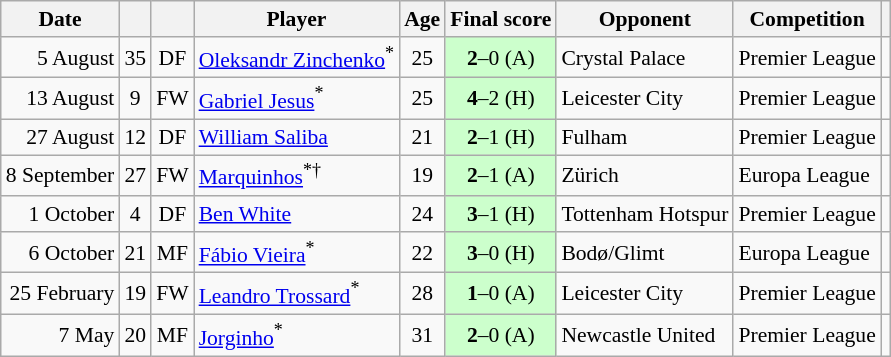<table class="wikitable" style="text-align:center; font-size:90%;">
<tr>
<th>Date</th>
<th></th>
<th></th>
<th>Player</th>
<th>Age</th>
<th>Final score</th>
<th>Opponent</th>
<th>Competition</th>
<th></th>
</tr>
<tr>
<td style="text-align:right;">5 August</td>
<td>35</td>
<td>DF</td>
<td style="text-align:left;"> <a href='#'>Oleksandr Zinchenko</a><sup>*</sup></td>
<td>25</td>
<td style="background:#ccffcc;"><strong>2</strong>–0 (A)</td>
<td style="text-align:left;">Crystal Palace</td>
<td style="text-align:left;">Premier League</td>
<td></td>
</tr>
<tr>
<td style="text-align:right;">13 August</td>
<td>9</td>
<td>FW</td>
<td style="text-align:left;"> <a href='#'>Gabriel Jesus</a><sup>*</sup></td>
<td>25</td>
<td style="background:#ccffcc;"><strong>4</strong>–2 (H)</td>
<td style="text-align:left;">Leicester City</td>
<td style="text-align:left;">Premier League</td>
<td></td>
</tr>
<tr>
<td style="text-align:right;">27 August</td>
<td>12</td>
<td>DF</td>
<td style="text-align:left;"> <a href='#'>William Saliba</a></td>
<td>21</td>
<td style="background:#ccffcc;"><strong>2</strong>–1 (H)</td>
<td style="text-align:left;">Fulham</td>
<td style="text-align:left;">Premier League</td>
<td></td>
</tr>
<tr>
<td style="text-align:right;">8 September</td>
<td>27</td>
<td>FW</td>
<td style="text-align:left;"> <a href='#'>Marquinhos</a><sup>*†</sup></td>
<td>19</td>
<td style="background:#ccffcc;"><strong>2</strong>–1 (A)</td>
<td style="text-align:left;"> Zürich</td>
<td style="text-align:left;">Europa League</td>
<td></td>
</tr>
<tr>
<td style="text-align:right;">1 October</td>
<td>4</td>
<td>DF</td>
<td style="text-align:left;"> <a href='#'>Ben White</a></td>
<td>24</td>
<td style="background:#ccffcc;"><strong>3</strong>–1 (H)</td>
<td style="text-align:left;">Tottenham Hotspur</td>
<td style="text-align:left;">Premier League</td>
<td></td>
</tr>
<tr>
<td style="text-align:right;">6 October</td>
<td>21</td>
<td>MF</td>
<td style="text-align:left;"> <a href='#'>Fábio Vieira</a><sup>*</sup></td>
<td>22</td>
<td style="background:#ccffcc;"><strong>3</strong>–0 (H)</td>
<td style="text-align:left;"> Bodø/Glimt</td>
<td style="text-align:left;">Europa League</td>
<td></td>
</tr>
<tr>
<td style="text-align:right;">25 February</td>
<td>19</td>
<td>FW</td>
<td style="text-align:left;"> <a href='#'>Leandro Trossard</a><sup>*</sup></td>
<td>28</td>
<td style="background:#ccffcc;"><strong>1</strong>–0 (A)</td>
<td style="text-align:left;">Leicester City</td>
<td style="text-align:left;">Premier League</td>
<td></td>
</tr>
<tr>
<td style="text-align:right;">7 May</td>
<td>20</td>
<td>MF</td>
<td style="text-align:left;"> <a href='#'>Jorginho</a><sup>*</sup></td>
<td>31</td>
<td style="background:#ccffcc;"><strong>2</strong>–0 (A)</td>
<td style="text-align:left;">Newcastle United</td>
<td style="text-align:left;">Premier League</td>
<td></td>
</tr>
</table>
